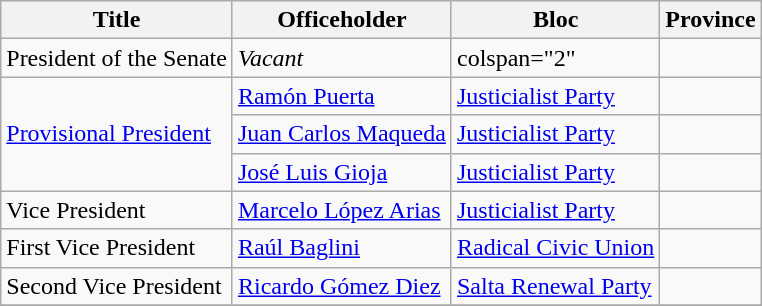<table class="wikitable">
<tr>
<th>Title</th>
<th>Officeholder</th>
<th>Bloc</th>
<th>Province</th>
</tr>
<tr>
<td>President of the Senate</td>
<td><em>Vacant</em></td>
<td>colspan="2" </td>
</tr>
<tr>
<td rowspan="3"><a href='#'>Provisional President</a></td>
<td><a href='#'>Ramón Puerta</a> </td>
<td><a href='#'>Justicialist Party</a></td>
<td></td>
</tr>
<tr>
<td><a href='#'>Juan Carlos Maqueda</a> </td>
<td><a href='#'>Justicialist Party</a></td>
<td></td>
</tr>
<tr>
<td><a href='#'>José Luis Gioja</a> </td>
<td><a href='#'>Justicialist Party</a></td>
<td></td>
</tr>
<tr>
<td>Vice President</td>
<td><a href='#'>Marcelo López Arias</a></td>
<td><a href='#'>Justicialist Party</a></td>
<td></td>
</tr>
<tr>
<td>First Vice President</td>
<td><a href='#'>Raúl Baglini</a></td>
<td><a href='#'>Radical Civic Union</a></td>
<td></td>
</tr>
<tr>
<td>Second Vice President</td>
<td><a href='#'>Ricardo Gómez Diez</a></td>
<td><a href='#'>Salta Renewal Party</a></td>
<td></td>
</tr>
<tr>
</tr>
</table>
